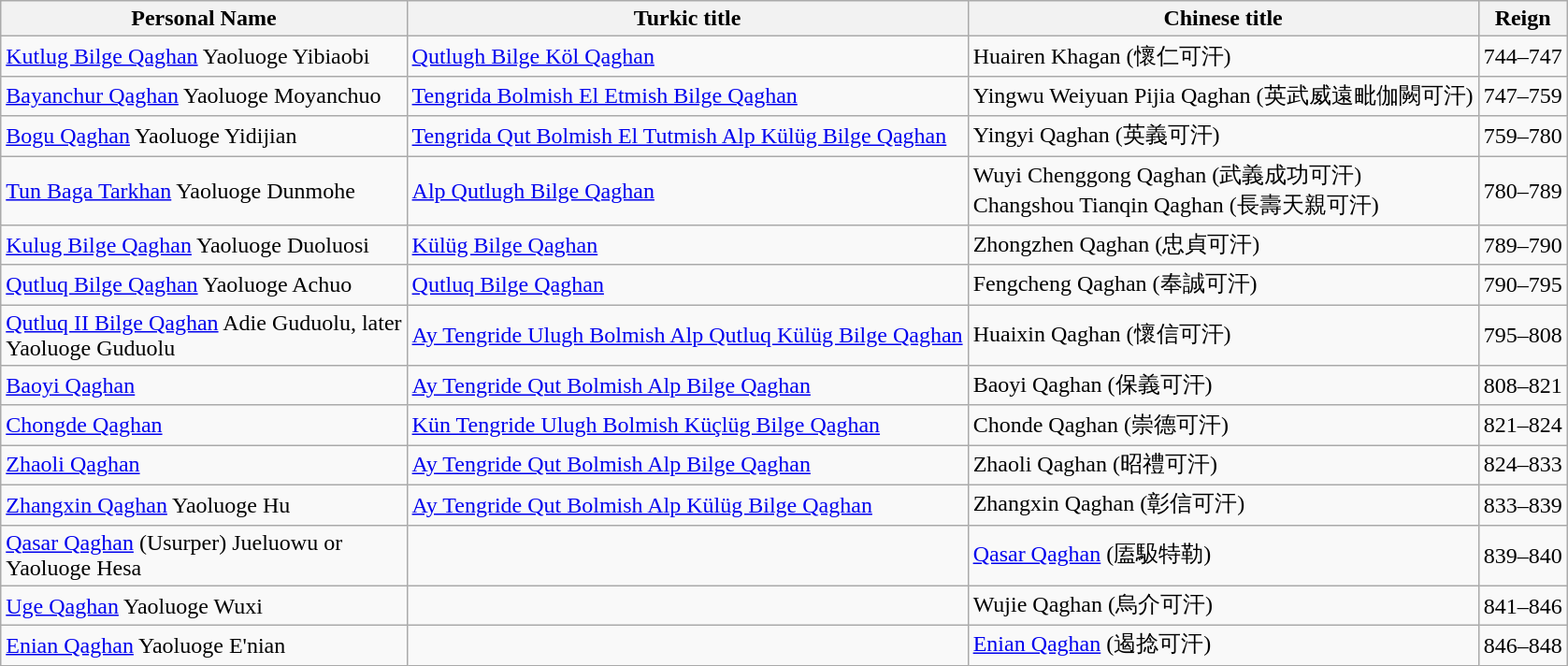<table class="wikitable">
<tr>
<th>Personal Name</th>
<th>Turkic title</th>
<th>Chinese title</th>
<th>Reign</th>
</tr>
<tr>
<td><a href='#'>Kutlug Bilge Qaghan</a> Yaoluoge Yibiaobi</td>
<td><a href='#'>Qutlugh Bilge Köl Qaghan</a></td>
<td>Huairen Khagan (懷仁可汗)</td>
<td>744–747</td>
</tr>
<tr>
<td><a href='#'>Bayanchur Qaghan</a> Yaoluoge Moyanchuo</td>
<td><a href='#'>Tengrida Bolmish El Etmish Bilge Qaghan</a></td>
<td>Yingwu Weiyuan Pijia Qaghan (英武威遠毗伽闕可汗)</td>
<td>747–759</td>
</tr>
<tr>
<td><a href='#'>Bogu Qaghan</a> Yaoluoge Yidijian</td>
<td><a href='#'>Tengrida Qut Bolmish El Tutmish Alp Külüg Bilge Qaghan</a></td>
<td>Yingyi Qaghan (英義可汗)</td>
<td>759–780</td>
</tr>
<tr>
<td><a href='#'>Tun Baga Tarkhan</a> Yaoluoge Dunmohe</td>
<td><a href='#'>Alp Qutlugh Bilge Qaghan</a></td>
<td>Wuyi Chenggong Qaghan (武義成功可汗)<br>Changshou Tianqin Qaghan (長壽天親可汗)</td>
<td>780–789</td>
</tr>
<tr>
<td><a href='#'>Kulug Bilge Qaghan</a> Yaoluoge Duoluosi</td>
<td><a href='#'>Külüg Bilge Qaghan</a></td>
<td>Zhongzhen Qaghan (忠貞可汗)</td>
<td>789–790</td>
</tr>
<tr>
<td><a href='#'>Qutluq Bilge Qaghan</a> Yaoluoge Achuo</td>
<td><a href='#'>Qutluq Bilge Qaghan</a></td>
<td>Fengcheng Qaghan (奉誠可汗)</td>
<td>790–795</td>
</tr>
<tr>
<td><a href='#'>Qutluq II Bilge Qaghan</a> Adie Guduolu, later<br>Yaoluoge Guduolu</td>
<td><a href='#'>Ay Tengride Ulugh Bolmish Alp Qutluq Külüg Bilge Qaghan</a></td>
<td>Huaixin Qaghan (懷信可汗)</td>
<td>795–808</td>
</tr>
<tr>
<td><a href='#'>Baoyi Qaghan</a></td>
<td><a href='#'>Ay Tengride Qut Bolmish Alp Bilge Qaghan</a></td>
<td>Baoyi Qaghan (保義可汗)</td>
<td>808–821</td>
</tr>
<tr>
<td><a href='#'>Chongde Qaghan</a></td>
<td><a href='#'>Kün Tengride Ulugh Bolmish Küçlüg Bilge Qaghan</a></td>
<td>Chonde Qaghan (崇德可汗)</td>
<td>821–824</td>
</tr>
<tr>
<td><a href='#'>Zhaoli Qaghan</a></td>
<td><a href='#'>Ay Tengride Qut Bolmish Alp Bilge Qaghan</a></td>
<td>Zhaoli Qaghan (昭禮可汗)</td>
<td>824–833</td>
</tr>
<tr>
<td><a href='#'>Zhangxin Qaghan</a> Yaoluoge Hu</td>
<td><a href='#'>Ay Tengride Qut Bolmish Alp Külüg Bilge Qaghan</a></td>
<td>Zhangxin Qaghan (彰信可汗)</td>
<td>833–839</td>
</tr>
<tr>
<td><a href='#'>Qasar Qaghan</a> (Usurper) Jueluowu or<br>Yaoluoge Hesa</td>
<td></td>
<td><a href='#'>Qasar Qaghan</a> (㕎馺特勒)</td>
<td>839–840</td>
</tr>
<tr>
<td><a href='#'>Uge Qaghan</a> Yaoluoge Wuxi</td>
<td></td>
<td>Wujie Qaghan (烏介可汗)</td>
<td>841–846</td>
</tr>
<tr>
<td><a href='#'>Enian Qaghan</a> Yaoluoge E'nian</td>
<td></td>
<td><a href='#'>Enian Qaghan</a> (遏捻可汗)</td>
<td>846–848</td>
</tr>
</table>
